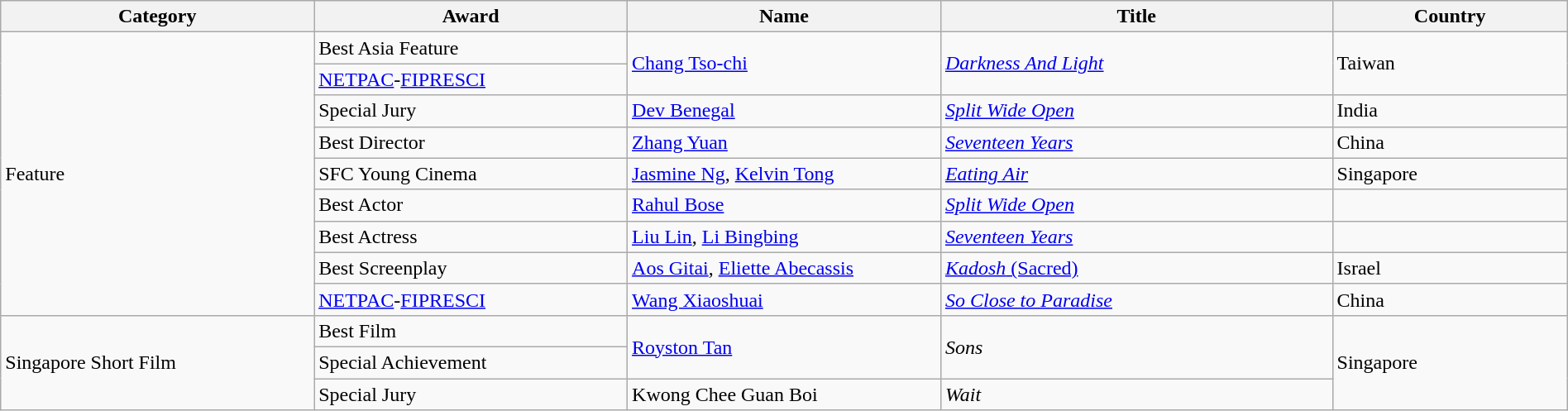<table class="wikitable" width="100%">
<tr>
<th width="20%" scope="col">Category</th>
<th width="20%" scope="col">Award</th>
<th width="20%" scope="col">Name</th>
<th width="25%" scope="col">Title</th>
<th width="15%" scope="col">Country</th>
</tr>
<tr>
<td rowspan="9">Feature</td>
<td>Best Asia Feature</td>
<td rowspan="2"><a href='#'>Chang Tso-chi</a></td>
<td rowspan="2"><em><a href='#'>Darkness And Light</a></em></td>
<td rowspan="2">Taiwan</td>
</tr>
<tr>
<td><a href='#'>NETPAC</a>-<a href='#'>FIPRESCI</a></td>
</tr>
<tr>
<td>Special Jury</td>
<td><a href='#'>Dev Benegal</a></td>
<td><em><a href='#'>Split Wide Open</a></em></td>
<td>India</td>
</tr>
<tr>
<td>Best Director</td>
<td><a href='#'>Zhang Yuan</a></td>
<td><em><a href='#'>Seventeen Years</a></em></td>
<td>China</td>
</tr>
<tr>
<td>SFC Young Cinema</td>
<td><a href='#'>Jasmine Ng</a>, <a href='#'>Kelvin Tong</a></td>
<td><em><a href='#'>Eating Air</a></em></td>
<td>Singapore</td>
</tr>
<tr>
<td>Best Actor</td>
<td><a href='#'>Rahul Bose</a></td>
<td><em><a href='#'>Split Wide Open</a></em></td>
<td></td>
</tr>
<tr>
<td>Best Actress</td>
<td><a href='#'>Liu Lin</a>, <a href='#'>Li Bingbing</a></td>
<td><em><a href='#'>Seventeen Years</a></em></td>
<td></td>
</tr>
<tr>
<td>Best Screenplay</td>
<td><a href='#'>Aos Gitai</a>, <a href='#'>Eliette Abecassis</a></td>
<td><a href='#'><em>Kadosh</em> (Sacred)</a></td>
<td>Israel</td>
</tr>
<tr>
<td><a href='#'>NETPAC</a>-<a href='#'>FIPRESCI</a></td>
<td><a href='#'>Wang Xiaoshuai</a></td>
<td><em><a href='#'>So Close to Paradise</a></em></td>
<td>China</td>
</tr>
<tr>
<td rowspan="3">Singapore Short Film</td>
<td>Best Film</td>
<td rowspan="2"><a href='#'>Royston Tan</a></td>
<td rowspan="2"><em>Sons</em></td>
<td rowspan="3">Singapore</td>
</tr>
<tr>
<td>Special Achievement</td>
</tr>
<tr>
<td>Special Jury</td>
<td>Kwong Chee Guan Boi</td>
<td><em>Wait</em></td>
</tr>
</table>
